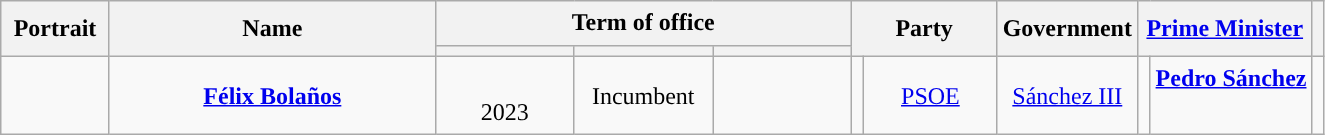<table class="wikitable" style="line-height:1.4em; text-align:center; border:1px #aaf solid;">
<tr>
<th rowspan="2" width="65">Portrait</th>
<th rowspan="2" width="210">Name<br></th>
<th colspan="3">Term of office</th>
<th rowspan="2" colspan="2" width="90">Party</th>
<th rowspan="2">Government</th>
<th rowspan="2" colspan="2"><a href='#'>Prime Minister</a><br></th>
<th rowspan="2"></th>
</tr>
<tr>
<th width="85"></th>
<th width="85"></th>
<th width="85"></th>
</tr>
<tr>
<td></td>
<td><strong><a href='#'>Félix Bolaños</a></strong><br></td>
<td class="nowrap"><br>2023</td>
<td class="nowrap">Incumbent</td>
<td style="font-size:95%;"></td>
<td width="1" style="color:inherit;background:"></td>
<td><a href='#'>PSOE</a></td>
<td><a href='#'>Sánchez III</a></td>
<td width="1" style="color:inherit;background:"></td>
<td><strong><a href='#'>Pedro Sánchez</a></strong><br><br></td>
<td align="center"></td>
</tr>
</table>
